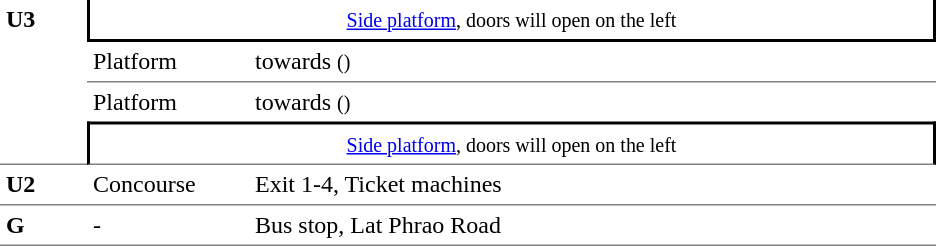<table table border=0 cellspacing=0 cellpadding=4>
<tr>
<td style="border-bottom:solid 1px gray;" rowspan=4 valign=top width=50><strong>U3</strong></td>
<td style = "border-right:solid 2px black;border-left:solid 2px black;border-bottom:solid 2px black;text-align:center;" colspan=2><small><a href='#'>Side platform</a>, doors will open on the left</small></td>
</tr>
<tr>
<td style = "border-bottom:solid 1px gray;" width=100>Platform </td>
<td style = "border-bottom:solid 1px gray;" width=450> towards  <small>()</small></td>
</tr>
<tr>
<td>Platform </td>
<td> towards  <small>()</small></td>
</tr>
<tr>
<td style = "border-top:solid 2px black;border-right:solid 2px black;border-left:solid 2px black;border-bottom:solid 1px gray;text-align:center;" colspan=2><small><a href='#'>Side platform</a>, doors will open on the left</small></td>
</tr>
<tr>
<td style = "border-bottom:solid 1px gray;" rowspan=1 valign=top><strong>U2</strong></td>
<td style = "border-bottom:solid 1px gray;" valign=top>Concourse</td>
<td style = "border-bottom:solid 1px gray;" valign=top>Exit 1-4, Ticket machines</td>
</tr>
<tr>
<td style = "border-bottom:solid 1px gray;" rowspan=1 valign=top><strong>G</strong></td>
<td style = "border-bottom:solid 1px gray;" valign=top>-</td>
<td style = "border-bottom:solid 1px gray;" valign=top>Bus stop, Lat Phrao Road</td>
</tr>
</table>
